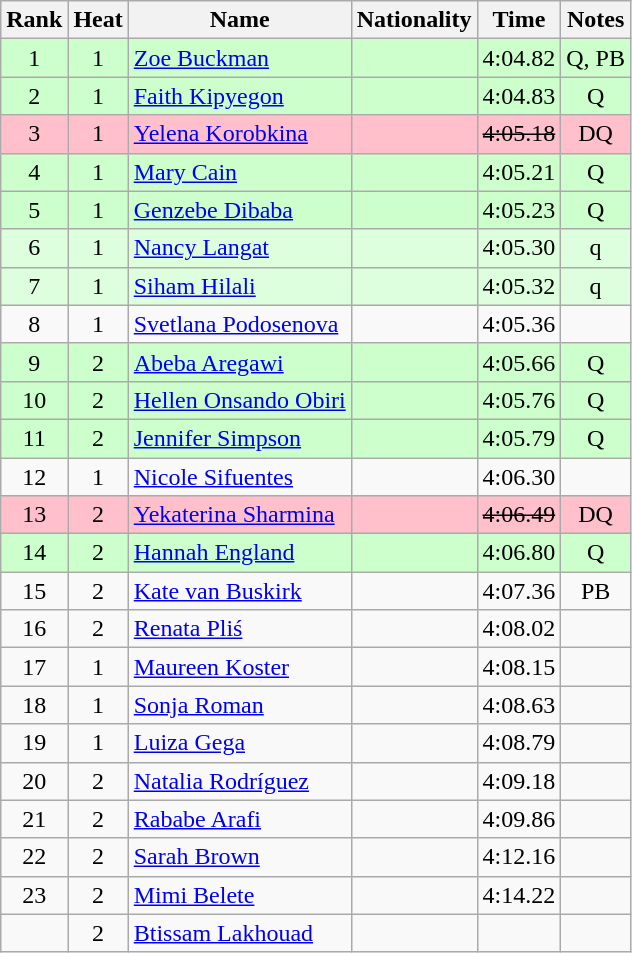<table class="wikitable sortable" style="text-align:center">
<tr>
<th>Rank</th>
<th>Heat</th>
<th>Name</th>
<th>Nationality</th>
<th>Time</th>
<th>Notes</th>
</tr>
<tr bgcolor=ccffcc>
<td>1</td>
<td>1</td>
<td align=left><a href='#'>Zoe Buckman</a></td>
<td align=left></td>
<td>4:04.82</td>
<td>Q, PB</td>
</tr>
<tr bgcolor=ccffcc>
<td>2</td>
<td>1</td>
<td align=left><a href='#'>Faith Kipyegon</a></td>
<td align=left></td>
<td>4:04.83</td>
<td>Q</td>
</tr>
<tr bgcolor=pink>
<td>3</td>
<td>1</td>
<td align=left><a href='#'>Yelena Korobkina</a></td>
<td align=left></td>
<td><s>4:05.18</s></td>
<td>DQ</td>
</tr>
<tr bgcolor=ccffcc>
<td>4</td>
<td>1</td>
<td align=left><a href='#'>Mary Cain</a></td>
<td align=left></td>
<td>4:05.21</td>
<td>Q</td>
</tr>
<tr bgcolor=ccffcc>
<td>5</td>
<td>1</td>
<td align=left><a href='#'>Genzebe Dibaba</a></td>
<td align=left></td>
<td>4:05.23</td>
<td>Q</td>
</tr>
<tr bgcolor=ddffdd>
<td>6</td>
<td>1</td>
<td align=left><a href='#'>Nancy Langat</a></td>
<td align=left></td>
<td>4:05.30</td>
<td>q</td>
</tr>
<tr bgcolor=ddffdd>
<td>7</td>
<td>1</td>
<td align=left><a href='#'>Siham Hilali</a></td>
<td align=left></td>
<td>4:05.32</td>
<td>q</td>
</tr>
<tr>
<td>8</td>
<td>1</td>
<td align=left><a href='#'>Svetlana Podosenova</a></td>
<td align=left></td>
<td>4:05.36</td>
<td></td>
</tr>
<tr bgcolor=ccffcc>
<td>9</td>
<td>2</td>
<td align=left><a href='#'>Abeba Aregawi</a></td>
<td align=left></td>
<td>4:05.66</td>
<td>Q</td>
</tr>
<tr bgcolor=ccffcc>
<td>10</td>
<td>2</td>
<td align=left><a href='#'>Hellen Onsando Obiri</a></td>
<td align=left></td>
<td>4:05.76</td>
<td>Q</td>
</tr>
<tr bgcolor=ccffcc>
<td>11</td>
<td>2</td>
<td align=left><a href='#'>Jennifer Simpson</a></td>
<td align=left></td>
<td>4:05.79</td>
<td>Q</td>
</tr>
<tr>
<td>12</td>
<td>1</td>
<td align=left><a href='#'>Nicole Sifuentes</a></td>
<td align=left></td>
<td>4:06.30</td>
<td></td>
</tr>
<tr bgcolor=pink>
<td>13</td>
<td>2</td>
<td align=left><a href='#'>Yekaterina Sharmina</a></td>
<td align=left></td>
<td><s>4:06.49</s></td>
<td>DQ</td>
</tr>
<tr bgcolor=ccffcc>
<td>14</td>
<td>2</td>
<td align=left><a href='#'>Hannah England</a></td>
<td align=left></td>
<td>4:06.80</td>
<td>Q</td>
</tr>
<tr>
<td>15</td>
<td>2</td>
<td align=left><a href='#'>Kate van Buskirk</a></td>
<td align=left></td>
<td>4:07.36</td>
<td>PB</td>
</tr>
<tr>
<td>16</td>
<td>2</td>
<td align=left><a href='#'>Renata Pliś</a></td>
<td align=left></td>
<td>4:08.02</td>
<td></td>
</tr>
<tr>
<td>17</td>
<td>1</td>
<td align=left><a href='#'>Maureen Koster</a></td>
<td align=left></td>
<td>4:08.15</td>
<td></td>
</tr>
<tr>
<td>18</td>
<td>1</td>
<td align=left><a href='#'>Sonja Roman</a></td>
<td align=left></td>
<td>4:08.63</td>
<td></td>
</tr>
<tr>
<td>19</td>
<td>1</td>
<td align=left><a href='#'>Luiza Gega</a></td>
<td align=left></td>
<td>4:08.79</td>
<td></td>
</tr>
<tr>
<td>20</td>
<td>2</td>
<td align=left><a href='#'>Natalia Rodríguez</a></td>
<td align=left></td>
<td>4:09.18</td>
<td></td>
</tr>
<tr>
<td>21</td>
<td>2</td>
<td align=left><a href='#'>Rababe Arafi</a></td>
<td align=left></td>
<td>4:09.86</td>
<td></td>
</tr>
<tr>
<td>22</td>
<td>2</td>
<td align=left><a href='#'>Sarah Brown</a></td>
<td align=left></td>
<td>4:12.16</td>
<td></td>
</tr>
<tr>
<td>23</td>
<td>2</td>
<td align=left><a href='#'>Mimi Belete</a></td>
<td align=left></td>
<td>4:14.22</td>
<td></td>
</tr>
<tr>
<td></td>
<td>2</td>
<td align=left><a href='#'>Btissam Lakhouad</a></td>
<td align=left></td>
<td></td>
<td></td>
</tr>
</table>
